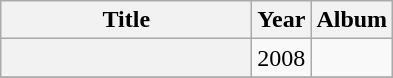<table class="wikitable plainrowheaders" style="text-align:center;" border="1">
<tr>
<th scope="col" style="width:10em;">Title</th>
<th scope="col">Year</th>
<th scope="col">Album</th>
</tr>
<tr>
<th scope="row"></th>
<td>2008</td>
<td></td>
</tr>
<tr>
</tr>
</table>
